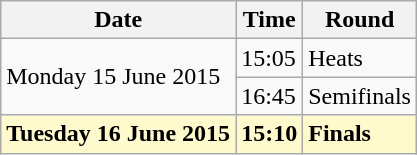<table class="wikitable">
<tr>
<th>Date</th>
<th>Time</th>
<th>Round</th>
</tr>
<tr>
<td rowspan=2>Monday 15 June 2015</td>
<td>15:05</td>
<td>Heats</td>
</tr>
<tr>
<td>16:45</td>
<td>Semifinals</td>
</tr>
<tr>
<td style=background:lemonchiffon><strong>Tuesday 16 June 2015</strong></td>
<td style=background:lemonchiffon><strong>15:10</strong></td>
<td style=background:lemonchiffon><strong>Finals</strong></td>
</tr>
</table>
